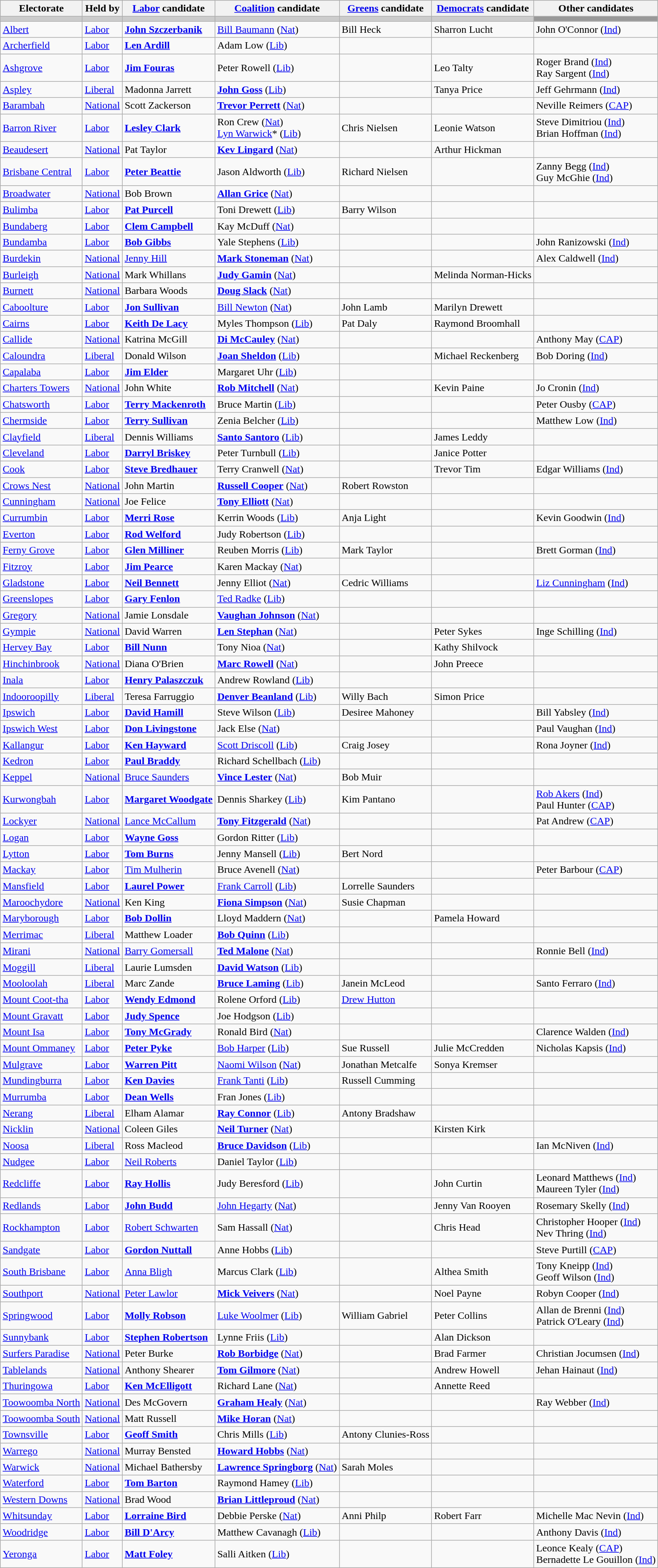<table class="wikitable">
<tr>
<th>Electorate</th>
<th>Held by</th>
<th><a href='#'>Labor</a> candidate</th>
<th><a href='#'>Coalition</a> candidate</th>
<th><a href='#'>Greens</a> candidate</th>
<th><a href='#'>Democrats</a> candidate</th>
<th>Other candidates</th>
</tr>
<tr bgcolor="#cccccc">
<td></td>
<td></td>
<td></td>
<td></td>
<td></td>
<td></td>
<td bgcolor="#999999"></td>
</tr>
<tr>
<td><a href='#'>Albert</a></td>
<td><a href='#'>Labor</a></td>
<td><strong><a href='#'>John Szczerbanik</a></strong></td>
<td><a href='#'>Bill Baumann</a> (<a href='#'>Nat</a>)</td>
<td>Bill Heck</td>
<td>Sharron Lucht</td>
<td>John O'Connor (<a href='#'>Ind</a>)</td>
</tr>
<tr>
<td><a href='#'>Archerfield</a></td>
<td><a href='#'>Labor</a></td>
<td><strong><a href='#'>Len Ardill</a></strong></td>
<td>Adam Low (<a href='#'>Lib</a>)</td>
<td></td>
<td></td>
<td></td>
</tr>
<tr>
<td><a href='#'>Ashgrove</a></td>
<td><a href='#'>Labor</a></td>
<td><strong><a href='#'>Jim Fouras</a></strong></td>
<td>Peter Rowell (<a href='#'>Lib</a>)</td>
<td></td>
<td>Leo Talty</td>
<td>Roger Brand (<a href='#'>Ind</a>) <br> Ray Sargent (<a href='#'>Ind</a>)</td>
</tr>
<tr>
<td><a href='#'>Aspley</a></td>
<td><a href='#'>Liberal</a></td>
<td>Madonna Jarrett</td>
<td><strong><a href='#'>John Goss</a></strong> (<a href='#'>Lib</a>)</td>
<td></td>
<td>Tanya Price</td>
<td>Jeff Gehrmann (<a href='#'>Ind</a>)</td>
</tr>
<tr>
<td><a href='#'>Barambah</a></td>
<td><a href='#'>National</a></td>
<td>Scott Zackerson</td>
<td><strong><a href='#'>Trevor Perrett</a></strong> (<a href='#'>Nat</a>)</td>
<td></td>
<td></td>
<td>Neville Reimers (<a href='#'>CAP</a>)</td>
</tr>
<tr>
<td><a href='#'>Barron River</a></td>
<td><a href='#'>Labor</a></td>
<td><strong><a href='#'>Lesley Clark</a></strong></td>
<td>Ron Crew (<a href='#'>Nat</a>) <br> <a href='#'>Lyn Warwick</a>* (<a href='#'>Lib</a>)</td>
<td>Chris Nielsen</td>
<td>Leonie Watson</td>
<td>Steve Dimitriou (<a href='#'>Ind</a>) <br> Brian Hoffman (<a href='#'>Ind</a>)</td>
</tr>
<tr>
<td><a href='#'>Beaudesert</a></td>
<td><a href='#'>National</a></td>
<td>Pat Taylor</td>
<td><strong><a href='#'>Kev Lingard</a></strong> (<a href='#'>Nat</a>)</td>
<td></td>
<td>Arthur Hickman</td>
<td></td>
</tr>
<tr>
<td><a href='#'>Brisbane Central</a></td>
<td><a href='#'>Labor</a></td>
<td><strong><a href='#'>Peter Beattie</a></strong></td>
<td>Jason Aldworth (<a href='#'>Lib</a>)</td>
<td>Richard Nielsen</td>
<td></td>
<td>Zanny Begg (<a href='#'>Ind</a>) <br> Guy McGhie (<a href='#'>Ind</a>)</td>
</tr>
<tr>
<td><a href='#'>Broadwater</a></td>
<td><a href='#'>National</a></td>
<td>Bob Brown</td>
<td><strong><a href='#'>Allan Grice</a></strong> (<a href='#'>Nat</a>)</td>
<td></td>
<td></td>
<td></td>
</tr>
<tr>
<td><a href='#'>Bulimba</a></td>
<td><a href='#'>Labor</a></td>
<td><strong><a href='#'>Pat Purcell</a></strong></td>
<td>Toni Drewett (<a href='#'>Lib</a>)</td>
<td>Barry Wilson</td>
<td></td>
<td></td>
</tr>
<tr>
<td><a href='#'>Bundaberg</a></td>
<td><a href='#'>Labor</a></td>
<td><strong><a href='#'>Clem Campbell</a></strong></td>
<td>Kay McDuff (<a href='#'>Nat</a>)</td>
<td></td>
<td></td>
<td></td>
</tr>
<tr>
<td><a href='#'>Bundamba</a></td>
<td><a href='#'>Labor</a></td>
<td><strong><a href='#'>Bob Gibbs</a></strong></td>
<td>Yale Stephens (<a href='#'>Lib</a>)</td>
<td></td>
<td></td>
<td>John Ranizowski (<a href='#'>Ind</a>)</td>
</tr>
<tr>
<td><a href='#'>Burdekin</a></td>
<td><a href='#'>National</a></td>
<td><a href='#'>Jenny Hill</a></td>
<td><strong><a href='#'>Mark Stoneman</a></strong> (<a href='#'>Nat</a>)</td>
<td></td>
<td></td>
<td>Alex Caldwell (<a href='#'>Ind</a>)</td>
</tr>
<tr>
<td><a href='#'>Burleigh</a></td>
<td><a href='#'>National</a></td>
<td>Mark Whillans</td>
<td><strong><a href='#'>Judy Gamin</a></strong> (<a href='#'>Nat</a>)</td>
<td></td>
<td>Melinda Norman-Hicks</td>
<td></td>
</tr>
<tr>
<td><a href='#'>Burnett</a></td>
<td><a href='#'>National</a></td>
<td>Barbara Woods</td>
<td><strong><a href='#'>Doug Slack</a></strong> (<a href='#'>Nat</a>)</td>
<td></td>
<td></td>
<td></td>
</tr>
<tr>
<td><a href='#'>Caboolture</a></td>
<td><a href='#'>Labor</a></td>
<td><strong><a href='#'>Jon Sullivan</a></strong></td>
<td><a href='#'>Bill Newton</a> (<a href='#'>Nat</a>)</td>
<td>John Lamb</td>
<td>Marilyn Drewett</td>
<td></td>
</tr>
<tr>
<td><a href='#'>Cairns</a></td>
<td><a href='#'>Labor</a></td>
<td><strong><a href='#'>Keith De Lacy</a></strong></td>
<td>Myles Thompson (<a href='#'>Lib</a>)</td>
<td>Pat Daly</td>
<td>Raymond Broomhall</td>
<td></td>
</tr>
<tr>
<td><a href='#'>Callide</a></td>
<td><a href='#'>National</a></td>
<td>Katrina McGill</td>
<td><strong><a href='#'>Di McCauley</a></strong> (<a href='#'>Nat</a>)</td>
<td></td>
<td></td>
<td>Anthony May (<a href='#'>CAP</a>)</td>
</tr>
<tr>
<td><a href='#'>Caloundra</a></td>
<td><a href='#'>Liberal</a></td>
<td>Donald Wilson</td>
<td><strong><a href='#'>Joan Sheldon</a></strong> (<a href='#'>Lib</a>)</td>
<td></td>
<td>Michael Reckenberg</td>
<td>Bob Doring (<a href='#'>Ind</a>)</td>
</tr>
<tr>
<td><a href='#'>Capalaba</a></td>
<td><a href='#'>Labor</a></td>
<td><strong><a href='#'>Jim Elder</a></strong></td>
<td>Margaret Uhr (<a href='#'>Lib</a>)</td>
<td></td>
<td></td>
<td></td>
</tr>
<tr>
<td><a href='#'>Charters Towers</a></td>
<td><a href='#'>National</a></td>
<td>John White</td>
<td><strong><a href='#'>Rob Mitchell</a></strong> (<a href='#'>Nat</a>)</td>
<td></td>
<td>Kevin Paine</td>
<td>Jo Cronin (<a href='#'>Ind</a>)</td>
</tr>
<tr>
<td><a href='#'>Chatsworth</a></td>
<td><a href='#'>Labor</a></td>
<td><strong><a href='#'>Terry Mackenroth</a></strong></td>
<td>Bruce Martin (<a href='#'>Lib</a>)</td>
<td></td>
<td></td>
<td>Peter Ousby (<a href='#'>CAP</a>)</td>
</tr>
<tr>
<td><a href='#'>Chermside</a></td>
<td><a href='#'>Labor</a></td>
<td><strong><a href='#'>Terry Sullivan</a></strong></td>
<td>Zenia Belcher (<a href='#'>Lib</a>)</td>
<td></td>
<td></td>
<td>Matthew Low (<a href='#'>Ind</a>)</td>
</tr>
<tr>
<td><a href='#'>Clayfield</a></td>
<td><a href='#'>Liberal</a></td>
<td>Dennis Williams</td>
<td><strong><a href='#'>Santo Santoro</a></strong> (<a href='#'>Lib</a>)</td>
<td></td>
<td>James Leddy</td>
<td></td>
</tr>
<tr>
<td><a href='#'>Cleveland</a></td>
<td><a href='#'>Labor</a></td>
<td><strong><a href='#'>Darryl Briskey</a></strong></td>
<td>Peter Turnbull (<a href='#'>Lib</a>)</td>
<td></td>
<td>Janice Potter</td>
<td></td>
</tr>
<tr>
<td><a href='#'>Cook</a></td>
<td><a href='#'>Labor</a></td>
<td><strong><a href='#'>Steve Bredhauer</a></strong></td>
<td>Terry Cranwell (<a href='#'>Nat</a>)</td>
<td></td>
<td>Trevor Tim</td>
<td>Edgar Williams (<a href='#'>Ind</a>)</td>
</tr>
<tr>
<td><a href='#'>Crows Nest</a></td>
<td><a href='#'>National</a></td>
<td>John Martin</td>
<td><strong><a href='#'>Russell Cooper</a></strong> (<a href='#'>Nat</a>)</td>
<td>Robert Rowston</td>
<td></td>
<td></td>
</tr>
<tr>
<td><a href='#'>Cunningham</a></td>
<td><a href='#'>National</a></td>
<td>Joe Felice</td>
<td><strong><a href='#'>Tony Elliott</a></strong> (<a href='#'>Nat</a>)</td>
<td></td>
<td></td>
<td></td>
</tr>
<tr>
<td><a href='#'>Currumbin</a></td>
<td><a href='#'>Labor</a></td>
<td><strong><a href='#'>Merri Rose</a></strong></td>
<td>Kerrin Woods (<a href='#'>Lib</a>)</td>
<td>Anja Light</td>
<td></td>
<td>Kevin Goodwin (<a href='#'>Ind</a>)</td>
</tr>
<tr>
<td><a href='#'>Everton</a></td>
<td><a href='#'>Labor</a></td>
<td><strong><a href='#'>Rod Welford</a></strong></td>
<td>Judy Robertson (<a href='#'>Lib</a>)</td>
<td></td>
<td></td>
<td></td>
</tr>
<tr>
<td><a href='#'>Ferny Grove</a></td>
<td><a href='#'>Labor</a></td>
<td><strong><a href='#'>Glen Milliner</a></strong></td>
<td>Reuben Morris (<a href='#'>Lib</a>)</td>
<td>Mark Taylor</td>
<td></td>
<td>Brett Gorman (<a href='#'>Ind</a>)</td>
</tr>
<tr>
<td><a href='#'>Fitzroy</a></td>
<td><a href='#'>Labor</a></td>
<td><strong><a href='#'>Jim Pearce</a></strong></td>
<td>Karen Mackay (<a href='#'>Nat</a>)</td>
<td></td>
<td></td>
<td></td>
</tr>
<tr>
<td><a href='#'>Gladstone</a></td>
<td><a href='#'>Labor</a></td>
<td><strong><a href='#'>Neil Bennett</a></strong></td>
<td>Jenny Elliot (<a href='#'>Nat</a>)</td>
<td>Cedric Williams</td>
<td></td>
<td><a href='#'>Liz Cunningham</a> (<a href='#'>Ind</a>)</td>
</tr>
<tr>
<td><a href='#'>Greenslopes</a></td>
<td><a href='#'>Labor</a></td>
<td><strong><a href='#'>Gary Fenlon</a></strong></td>
<td><a href='#'>Ted Radke</a> (<a href='#'>Lib</a>)</td>
<td></td>
<td></td>
<td></td>
</tr>
<tr>
<td><a href='#'>Gregory</a></td>
<td><a href='#'>National</a></td>
<td>Jamie Lonsdale</td>
<td><strong><a href='#'>Vaughan Johnson</a></strong> (<a href='#'>Nat</a>)</td>
<td></td>
<td></td>
<td></td>
</tr>
<tr>
<td><a href='#'>Gympie</a></td>
<td><a href='#'>National</a></td>
<td>David Warren</td>
<td><strong><a href='#'>Len Stephan</a></strong> (<a href='#'>Nat</a>)</td>
<td></td>
<td>Peter Sykes</td>
<td>Inge Schilling (<a href='#'>Ind</a>)</td>
</tr>
<tr>
<td><a href='#'>Hervey Bay</a></td>
<td><a href='#'>Labor</a></td>
<td><strong><a href='#'>Bill Nunn</a></strong></td>
<td>Tony Nioa (<a href='#'>Nat</a>)</td>
<td></td>
<td>Kathy Shilvock</td>
<td></td>
</tr>
<tr>
<td><a href='#'>Hinchinbrook</a></td>
<td><a href='#'>National</a></td>
<td>Diana O'Brien</td>
<td><strong><a href='#'>Marc Rowell</a></strong> (<a href='#'>Nat</a>)</td>
<td></td>
<td>John Preece</td>
<td></td>
</tr>
<tr>
<td><a href='#'>Inala</a></td>
<td><a href='#'>Labor</a></td>
<td><strong><a href='#'>Henry Palaszczuk</a></strong></td>
<td>Andrew Rowland (<a href='#'>Lib</a>)</td>
<td></td>
<td></td>
<td></td>
</tr>
<tr>
<td><a href='#'>Indooroopilly</a></td>
<td><a href='#'>Liberal</a></td>
<td>Teresa Farruggio</td>
<td><strong><a href='#'>Denver Beanland</a></strong> (<a href='#'>Lib</a>)</td>
<td>Willy Bach</td>
<td>Simon Price</td>
<td></td>
</tr>
<tr>
<td><a href='#'>Ipswich</a></td>
<td><a href='#'>Labor</a></td>
<td><strong><a href='#'>David Hamill</a></strong></td>
<td>Steve Wilson (<a href='#'>Lib</a>)</td>
<td>Desiree Mahoney</td>
<td></td>
<td>Bill Yabsley (<a href='#'>Ind</a>)</td>
</tr>
<tr>
<td><a href='#'>Ipswich West</a></td>
<td><a href='#'>Labor</a></td>
<td><strong><a href='#'>Don Livingstone</a></strong></td>
<td>Jack Else (<a href='#'>Nat</a>)</td>
<td></td>
<td></td>
<td>Paul Vaughan (<a href='#'>Ind</a>)</td>
</tr>
<tr>
<td><a href='#'>Kallangur</a></td>
<td><a href='#'>Labor</a></td>
<td><strong><a href='#'>Ken Hayward</a></strong></td>
<td><a href='#'>Scott Driscoll</a> (<a href='#'>Lib</a>)</td>
<td>Craig Josey</td>
<td></td>
<td>Rona Joyner (<a href='#'>Ind</a>)</td>
</tr>
<tr>
<td><a href='#'>Kedron</a></td>
<td><a href='#'>Labor</a></td>
<td><strong><a href='#'>Paul Braddy</a></strong></td>
<td>Richard Schellbach (<a href='#'>Lib</a>)</td>
<td></td>
<td></td>
<td></td>
</tr>
<tr>
<td><a href='#'>Keppel</a></td>
<td><a href='#'>National</a></td>
<td><a href='#'>Bruce Saunders</a></td>
<td><strong><a href='#'>Vince Lester</a></strong> (<a href='#'>Nat</a>)</td>
<td>Bob Muir</td>
<td></td>
<td></td>
</tr>
<tr>
<td><a href='#'>Kurwongbah</a></td>
<td><a href='#'>Labor</a></td>
<td><strong><a href='#'>Margaret Woodgate</a></strong></td>
<td>Dennis Sharkey (<a href='#'>Lib</a>)</td>
<td>Kim Pantano</td>
<td></td>
<td><a href='#'>Rob Akers</a> (<a href='#'>Ind</a>) <br> Paul Hunter (<a href='#'>CAP</a>)</td>
</tr>
<tr>
<td><a href='#'>Lockyer</a></td>
<td><a href='#'>National</a></td>
<td><a href='#'>Lance McCallum</a></td>
<td><strong><a href='#'>Tony Fitzgerald</a></strong> (<a href='#'>Nat</a>)</td>
<td></td>
<td></td>
<td>Pat Andrew (<a href='#'>CAP</a>)</td>
</tr>
<tr>
<td><a href='#'>Logan</a></td>
<td><a href='#'>Labor</a></td>
<td><strong><a href='#'>Wayne Goss</a></strong></td>
<td>Gordon Ritter (<a href='#'>Lib</a>)</td>
<td></td>
<td></td>
<td></td>
</tr>
<tr>
<td><a href='#'>Lytton</a></td>
<td><a href='#'>Labor</a></td>
<td><strong><a href='#'>Tom Burns</a></strong></td>
<td>Jenny Mansell (<a href='#'>Lib</a>)</td>
<td>Bert Nord</td>
<td></td>
<td></td>
</tr>
<tr>
<td><a href='#'>Mackay</a></td>
<td><a href='#'>Labor</a></td>
<td><a href='#'>Tim Mulherin</a></td>
<td>Bruce Avenell (<a href='#'>Nat</a>)</td>
<td></td>
<td></td>
<td>Peter Barbour (<a href='#'>CAP</a>)</td>
</tr>
<tr>
<td><a href='#'>Mansfield</a></td>
<td><a href='#'>Labor</a></td>
<td><strong><a href='#'>Laurel Power</a></strong></td>
<td><a href='#'>Frank Carroll</a> (<a href='#'>Lib</a>)</td>
<td>Lorrelle Saunders</td>
<td></td>
<td></td>
</tr>
<tr>
<td><a href='#'>Maroochydore</a></td>
<td><a href='#'>National</a></td>
<td>Ken King</td>
<td><strong><a href='#'>Fiona Simpson</a></strong> (<a href='#'>Nat</a>)</td>
<td>Susie Chapman</td>
<td></td>
<td></td>
</tr>
<tr>
<td><a href='#'>Maryborough</a></td>
<td><a href='#'>Labor</a></td>
<td><strong><a href='#'>Bob Dollin</a></strong></td>
<td>Lloyd Maddern (<a href='#'>Nat</a>)</td>
<td></td>
<td>Pamela Howard</td>
<td></td>
</tr>
<tr>
<td><a href='#'>Merrimac</a></td>
<td><a href='#'>Liberal</a></td>
<td>Matthew Loader</td>
<td><strong><a href='#'>Bob Quinn</a></strong> (<a href='#'>Lib</a>)</td>
<td></td>
<td></td>
<td></td>
</tr>
<tr>
<td><a href='#'>Mirani</a></td>
<td><a href='#'>National</a></td>
<td><a href='#'>Barry Gomersall</a></td>
<td><strong><a href='#'>Ted Malone</a></strong> (<a href='#'>Nat</a>)</td>
<td></td>
<td></td>
<td>Ronnie Bell (<a href='#'>Ind</a>)</td>
</tr>
<tr>
<td><a href='#'>Moggill</a></td>
<td><a href='#'>Liberal</a></td>
<td>Laurie Lumsden</td>
<td><strong><a href='#'>David Watson</a></strong> (<a href='#'>Lib</a>)</td>
<td></td>
<td></td>
<td></td>
</tr>
<tr>
<td><a href='#'>Mooloolah</a></td>
<td><a href='#'>Liberal</a></td>
<td>Marc Zande</td>
<td><strong><a href='#'>Bruce Laming</a></strong> (<a href='#'>Lib</a>)</td>
<td>Janein McLeod</td>
<td></td>
<td>Santo Ferraro (<a href='#'>Ind</a>)</td>
</tr>
<tr>
<td><a href='#'>Mount Coot-tha</a></td>
<td><a href='#'>Labor</a></td>
<td><strong><a href='#'>Wendy Edmond</a></strong></td>
<td>Rolene Orford (<a href='#'>Lib</a>)</td>
<td><a href='#'>Drew Hutton</a></td>
<td></td>
<td></td>
</tr>
<tr>
<td><a href='#'>Mount Gravatt</a></td>
<td><a href='#'>Labor</a></td>
<td><strong><a href='#'>Judy Spence</a></strong></td>
<td>Joe Hodgson (<a href='#'>Lib</a>)</td>
<td></td>
<td></td>
<td></td>
</tr>
<tr>
<td><a href='#'>Mount Isa</a></td>
<td><a href='#'>Labor</a></td>
<td><strong><a href='#'>Tony McGrady</a></strong></td>
<td>Ronald Bird (<a href='#'>Nat</a>)</td>
<td></td>
<td></td>
<td>Clarence Walden (<a href='#'>Ind</a>)</td>
</tr>
<tr>
<td><a href='#'>Mount Ommaney</a></td>
<td><a href='#'>Labor</a></td>
<td><strong><a href='#'>Peter Pyke</a></strong></td>
<td><a href='#'>Bob Harper</a> (<a href='#'>Lib</a>)</td>
<td>Sue Russell</td>
<td>Julie McCredden</td>
<td>Nicholas Kapsis (<a href='#'>Ind</a>)</td>
</tr>
<tr>
<td><a href='#'>Mulgrave</a></td>
<td><a href='#'>Labor</a></td>
<td><strong><a href='#'>Warren Pitt</a></strong></td>
<td><a href='#'>Naomi Wilson</a> (<a href='#'>Nat</a>)</td>
<td>Jonathan Metcalfe</td>
<td>Sonya Kremser</td>
<td></td>
</tr>
<tr>
<td><a href='#'>Mundingburra</a></td>
<td><a href='#'>Labor</a></td>
<td><strong><a href='#'>Ken Davies</a></strong></td>
<td><a href='#'>Frank Tanti</a> (<a href='#'>Lib</a>)</td>
<td>Russell Cumming</td>
<td></td>
<td></td>
</tr>
<tr>
<td><a href='#'>Murrumba</a></td>
<td><a href='#'>Labor</a></td>
<td><strong><a href='#'>Dean Wells</a></strong></td>
<td>Fran Jones (<a href='#'>Lib</a>)</td>
<td></td>
<td></td>
<td></td>
</tr>
<tr>
<td><a href='#'>Nerang</a></td>
<td><a href='#'>Liberal</a></td>
<td>Elham Alamar</td>
<td><strong><a href='#'>Ray Connor</a></strong> (<a href='#'>Lib</a>)</td>
<td>Antony Bradshaw</td>
<td></td>
<td></td>
</tr>
<tr>
<td><a href='#'>Nicklin</a></td>
<td><a href='#'>National</a></td>
<td>Coleen Giles</td>
<td><strong><a href='#'>Neil Turner</a></strong> (<a href='#'>Nat</a>)</td>
<td></td>
<td>Kirsten Kirk</td>
<td></td>
</tr>
<tr>
<td><a href='#'>Noosa</a></td>
<td><a href='#'>Liberal</a></td>
<td>Ross Macleod</td>
<td><strong><a href='#'>Bruce Davidson</a></strong> (<a href='#'>Lib</a>)</td>
<td></td>
<td></td>
<td>Ian McNiven (<a href='#'>Ind</a>)</td>
</tr>
<tr>
<td><a href='#'>Nudgee</a></td>
<td><a href='#'>Labor</a></td>
<td><a href='#'>Neil Roberts</a></td>
<td>Daniel Taylor (<a href='#'>Lib</a>)</td>
<td></td>
<td></td>
<td></td>
</tr>
<tr>
<td><a href='#'>Redcliffe</a></td>
<td><a href='#'>Labor</a></td>
<td><strong><a href='#'>Ray Hollis</a></strong></td>
<td>Judy Beresford (<a href='#'>Lib</a>)</td>
<td></td>
<td>John Curtin</td>
<td>Leonard Matthews (<a href='#'>Ind</a>) <br> Maureen Tyler (<a href='#'>Ind</a>)</td>
</tr>
<tr>
<td><a href='#'>Redlands</a></td>
<td><a href='#'>Labor</a></td>
<td><strong><a href='#'>John Budd</a></strong></td>
<td><a href='#'>John Hegarty</a> (<a href='#'>Nat</a>)</td>
<td></td>
<td>Jenny Van Rooyen</td>
<td>Rosemary Skelly (<a href='#'>Ind</a>)</td>
</tr>
<tr>
<td><a href='#'>Rockhampton</a></td>
<td><a href='#'>Labor</a></td>
<td><a href='#'>Robert Schwarten</a></td>
<td>Sam Hassall (<a href='#'>Nat</a>)</td>
<td></td>
<td>Chris Head</td>
<td>Christopher Hooper (<a href='#'>Ind</a>) <br> Nev Thring (<a href='#'>Ind</a>)</td>
</tr>
<tr>
<td><a href='#'>Sandgate</a></td>
<td><a href='#'>Labor</a></td>
<td><strong><a href='#'>Gordon Nuttall</a></strong></td>
<td>Anne Hobbs (<a href='#'>Lib</a>)</td>
<td></td>
<td></td>
<td>Steve Purtill (<a href='#'>CAP</a>)</td>
</tr>
<tr>
<td><a href='#'>South Brisbane</a></td>
<td><a href='#'>Labor</a></td>
<td><a href='#'>Anna Bligh</a></td>
<td>Marcus Clark (<a href='#'>Lib</a>)</td>
<td></td>
<td>Althea Smith</td>
<td>Tony Kneipp (<a href='#'>Ind</a>) <br> Geoff Wilson (<a href='#'>Ind</a>)</td>
</tr>
<tr>
<td><a href='#'>Southport</a></td>
<td><a href='#'>National</a></td>
<td><a href='#'>Peter Lawlor</a></td>
<td><strong><a href='#'>Mick Veivers</a></strong> (<a href='#'>Nat</a>)</td>
<td></td>
<td>Noel Payne</td>
<td>Robyn Cooper (<a href='#'>Ind</a>)</td>
</tr>
<tr>
<td><a href='#'>Springwood</a></td>
<td><a href='#'>Labor</a></td>
<td><strong><a href='#'>Molly Robson</a></strong></td>
<td><a href='#'>Luke Woolmer</a> (<a href='#'>Lib</a>)</td>
<td>William Gabriel</td>
<td>Peter Collins</td>
<td>Allan de Brenni (<a href='#'>Ind</a>) <br> Patrick O'Leary (<a href='#'>Ind</a>)</td>
</tr>
<tr>
<td><a href='#'>Sunnybank</a></td>
<td><a href='#'>Labor</a></td>
<td><strong><a href='#'>Stephen Robertson</a></strong></td>
<td>Lynne Friis (<a href='#'>Lib</a>)</td>
<td></td>
<td>Alan Dickson</td>
<td></td>
</tr>
<tr>
<td><a href='#'>Surfers Paradise</a></td>
<td><a href='#'>National</a></td>
<td>Peter Burke</td>
<td><strong><a href='#'>Rob Borbidge</a></strong> (<a href='#'>Nat</a>)</td>
<td></td>
<td>Brad Farmer</td>
<td>Christian Jocumsen (<a href='#'>Ind</a>)</td>
</tr>
<tr>
<td><a href='#'>Tablelands</a></td>
<td><a href='#'>National</a></td>
<td>Anthony Shearer</td>
<td><strong><a href='#'>Tom Gilmore</a></strong> (<a href='#'>Nat</a>)</td>
<td></td>
<td>Andrew Howell</td>
<td>Jehan Hainaut (<a href='#'>Ind</a>)</td>
</tr>
<tr>
<td><a href='#'>Thuringowa</a></td>
<td><a href='#'>Labor</a></td>
<td><strong><a href='#'>Ken McElligott</a></strong></td>
<td>Richard Lane (<a href='#'>Nat</a>)</td>
<td></td>
<td>Annette Reed</td>
<td></td>
</tr>
<tr>
<td><a href='#'>Toowoomba North</a></td>
<td><a href='#'>National</a></td>
<td>Des McGovern</td>
<td><strong><a href='#'>Graham Healy</a></strong> (<a href='#'>Nat</a>)</td>
<td></td>
<td></td>
<td>Ray Webber (<a href='#'>Ind</a>)</td>
</tr>
<tr>
<td><a href='#'>Toowoomba South</a></td>
<td><a href='#'>National</a></td>
<td>Matt Russell</td>
<td><strong><a href='#'>Mike Horan</a></strong> (<a href='#'>Nat</a>)</td>
<td></td>
<td></td>
<td></td>
</tr>
<tr>
<td><a href='#'>Townsville</a></td>
<td><a href='#'>Labor</a></td>
<td><strong><a href='#'>Geoff Smith</a></strong></td>
<td>Chris Mills (<a href='#'>Lib</a>)</td>
<td>Antony Clunies-Ross</td>
<td></td>
<td></td>
</tr>
<tr>
<td><a href='#'>Warrego</a></td>
<td><a href='#'>National</a></td>
<td>Murray Bensted</td>
<td><strong><a href='#'>Howard Hobbs</a></strong> (<a href='#'>Nat</a>)</td>
<td></td>
<td></td>
<td></td>
</tr>
<tr>
<td><a href='#'>Warwick</a></td>
<td><a href='#'>National</a></td>
<td>Michael Bathersby</td>
<td><strong><a href='#'>Lawrence Springborg</a></strong> (<a href='#'>Nat</a>)</td>
<td>Sarah Moles</td>
<td></td>
<td></td>
</tr>
<tr>
<td><a href='#'>Waterford</a></td>
<td><a href='#'>Labor</a></td>
<td><strong><a href='#'>Tom Barton</a></strong></td>
<td>Raymond Hamey (<a href='#'>Lib</a>)</td>
<td></td>
<td></td>
<td></td>
</tr>
<tr>
<td><a href='#'>Western Downs</a></td>
<td><a href='#'>National</a></td>
<td>Brad Wood</td>
<td><strong><a href='#'>Brian Littleproud</a></strong> (<a href='#'>Nat</a>)</td>
<td></td>
<td></td>
<td></td>
</tr>
<tr>
<td><a href='#'>Whitsunday</a></td>
<td><a href='#'>Labor</a></td>
<td><strong><a href='#'>Lorraine Bird</a></strong></td>
<td>Debbie Perske (<a href='#'>Nat</a>)</td>
<td>Anni Philp</td>
<td>Robert Farr</td>
<td>Michelle Mac Nevin (<a href='#'>Ind</a>)</td>
</tr>
<tr>
<td><a href='#'>Woodridge</a></td>
<td><a href='#'>Labor</a></td>
<td><strong><a href='#'>Bill D'Arcy</a></strong></td>
<td>Matthew Cavanagh (<a href='#'>Lib</a>)</td>
<td></td>
<td></td>
<td>Anthony Davis (<a href='#'>Ind</a>)</td>
</tr>
<tr>
<td><a href='#'>Yeronga</a></td>
<td><a href='#'>Labor</a></td>
<td><strong><a href='#'>Matt Foley</a></strong></td>
<td>Salli Aitken (<a href='#'>Lib</a>)</td>
<td></td>
<td></td>
<td>Leonce Kealy (<a href='#'>CAP</a>) <br> Bernadette Le Gouillon (<a href='#'>Ind</a>)</td>
</tr>
</table>
